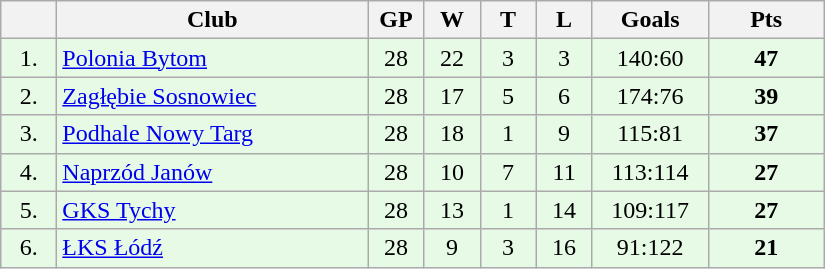<table class="wikitable">
<tr>
<th width="30"></th>
<th width="200">Club</th>
<th width="30">GP</th>
<th width="30">W</th>
<th width="30">T</th>
<th width="30">L</th>
<th width="70">Goals</th>
<th width="70">Pts</th>
</tr>
<tr bgcolor="#e6fae6" align="center">
<td>1.</td>
<td align="left"><a href='#'>Polonia Bytom</a></td>
<td>28</td>
<td>22</td>
<td>3</td>
<td>3</td>
<td>140:60</td>
<td><strong>47</strong></td>
</tr>
<tr bgcolor="#e6fae6" align="center">
<td>2.</td>
<td align="left"><a href='#'>Zagłębie Sosnowiec</a></td>
<td>28</td>
<td>17</td>
<td>5</td>
<td>6</td>
<td>174:76</td>
<td><strong>39</strong></td>
</tr>
<tr bgcolor="#e6fae6" align="center">
<td>3.</td>
<td align="left"><a href='#'>Podhale Nowy Targ</a></td>
<td>28</td>
<td>18</td>
<td>1</td>
<td>9</td>
<td>115:81</td>
<td><strong>37</strong></td>
</tr>
<tr bgcolor="#e6fae6" align="center">
<td>4.</td>
<td align="left"><a href='#'>Naprzód Janów</a></td>
<td>28</td>
<td>10</td>
<td>7</td>
<td>11</td>
<td>113:114</td>
<td><strong>27</strong></td>
</tr>
<tr bgcolor="#e6fae6" align="center">
<td>5.</td>
<td align="left"><a href='#'>GKS Tychy</a></td>
<td>28</td>
<td>13</td>
<td>1</td>
<td>14</td>
<td>109:117</td>
<td><strong>27</strong></td>
</tr>
<tr bgcolor="#e6fae6" align="center">
<td>6.</td>
<td align="left"><a href='#'>ŁKS Łódź</a></td>
<td>28</td>
<td>9</td>
<td>3</td>
<td>16</td>
<td>91:122</td>
<td><strong>21</strong></td>
</tr>
</table>
